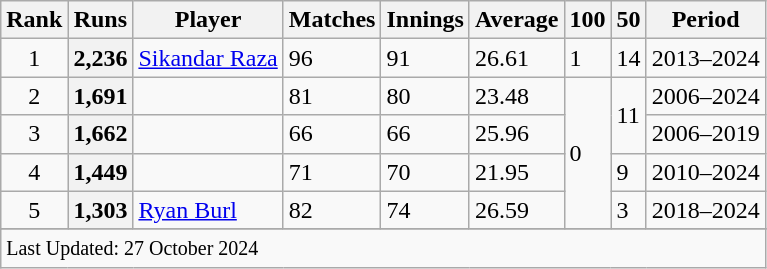<table class="wikitable sortable">
<tr>
<th scope=col>Rank</th>
<th scope=col>Runs</th>
<th scope=col>Player</th>
<th scope=col>Matches</th>
<th scope=col>Innings</th>
<th scope=col>Average</th>
<th scope=col>100</th>
<th scope=col>50</th>
<th scope=col>Period</th>
</tr>
<tr>
<td align=center>1</td>
<th scope=row style=text-align:center;>2,236</th>
<td><a href='#'>Sikandar Raza</a></td>
<td>96</td>
<td>91</td>
<td>26.61</td>
<td>1</td>
<td>14</td>
<td>2013–2024</td>
</tr>
<tr>
<td align=center>2</td>
<th scope=row style=text-align:center;>1,691</th>
<td></td>
<td>81</td>
<td>80</td>
<td>23.48</td>
<td rowspan=4>0</td>
<td rowspan=2>11</td>
<td>2006–2024</td>
</tr>
<tr>
<td align=center>3</td>
<th scope=row style=text-align:center;>1,662</th>
<td></td>
<td>66</td>
<td>66</td>
<td>25.96</td>
<td>2006–2019</td>
</tr>
<tr>
<td align=center>4</td>
<th scope=row style=text-align:center;>1,449</th>
<td></td>
<td>71</td>
<td>70</td>
<td>21.95</td>
<td>9</td>
<td>2010–2024</td>
</tr>
<tr>
<td align=center>5</td>
<th scope=row style=text-align:center;>1,303</th>
<td><a href='#'>Ryan Burl</a></td>
<td>82</td>
<td>74</td>
<td>26.59</td>
<td>3</td>
<td>2018–2024</td>
</tr>
<tr>
</tr>
<tr class=sortbottom>
<td colspan=9><small>Last Updated: 27 October 2024</small></td>
</tr>
</table>
